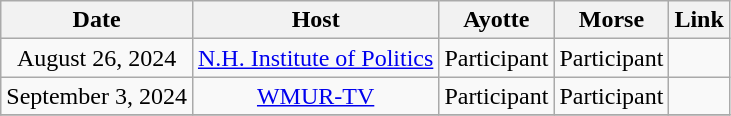<table class="wikitable" style="text-align:center">
<tr>
<th>Date</th>
<th>Host</th>
<th>Ayotte</th>
<th>Morse</th>
<th>Link</th>
</tr>
<tr>
<td>August 26, 2024</td>
<td><a href='#'>N.H. Institute of Politics</a></td>
<td>Participant</td>
<td>Participant</td>
<td align=left></td>
</tr>
<tr>
<td>September 3, 2024</td>
<td><a href='#'>WMUR-TV</a></td>
<td>Participant</td>
<td>Participant</td>
<td align=left></td>
</tr>
<tr>
</tr>
</table>
